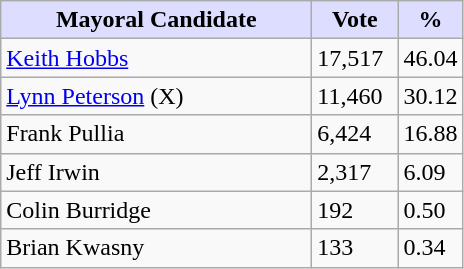<table class="wikitable">
<tr>
<th style="background:#ddf; width:200px;">Mayoral Candidate</th>
<th style="background:#ddf; width:50px;">Vote</th>
<th style="background:#ddf; width:30px;">%</th>
</tr>
<tr>
<td><a href='#'>Keith Hobbs</a></td>
<td>17,517</td>
<td>46.04</td>
</tr>
<tr>
<td><a href='#'>Lynn Peterson</a> (X)</td>
<td>11,460</td>
<td>30.12</td>
</tr>
<tr>
<td>Frank Pullia</td>
<td>6,424</td>
<td>16.88</td>
</tr>
<tr>
<td>Jeff Irwin</td>
<td>2,317</td>
<td>6.09</td>
</tr>
<tr>
<td>Colin Burridge</td>
<td>192</td>
<td>0.50</td>
</tr>
<tr>
<td>Brian Kwasny</td>
<td>133</td>
<td>0.34</td>
</tr>
</table>
